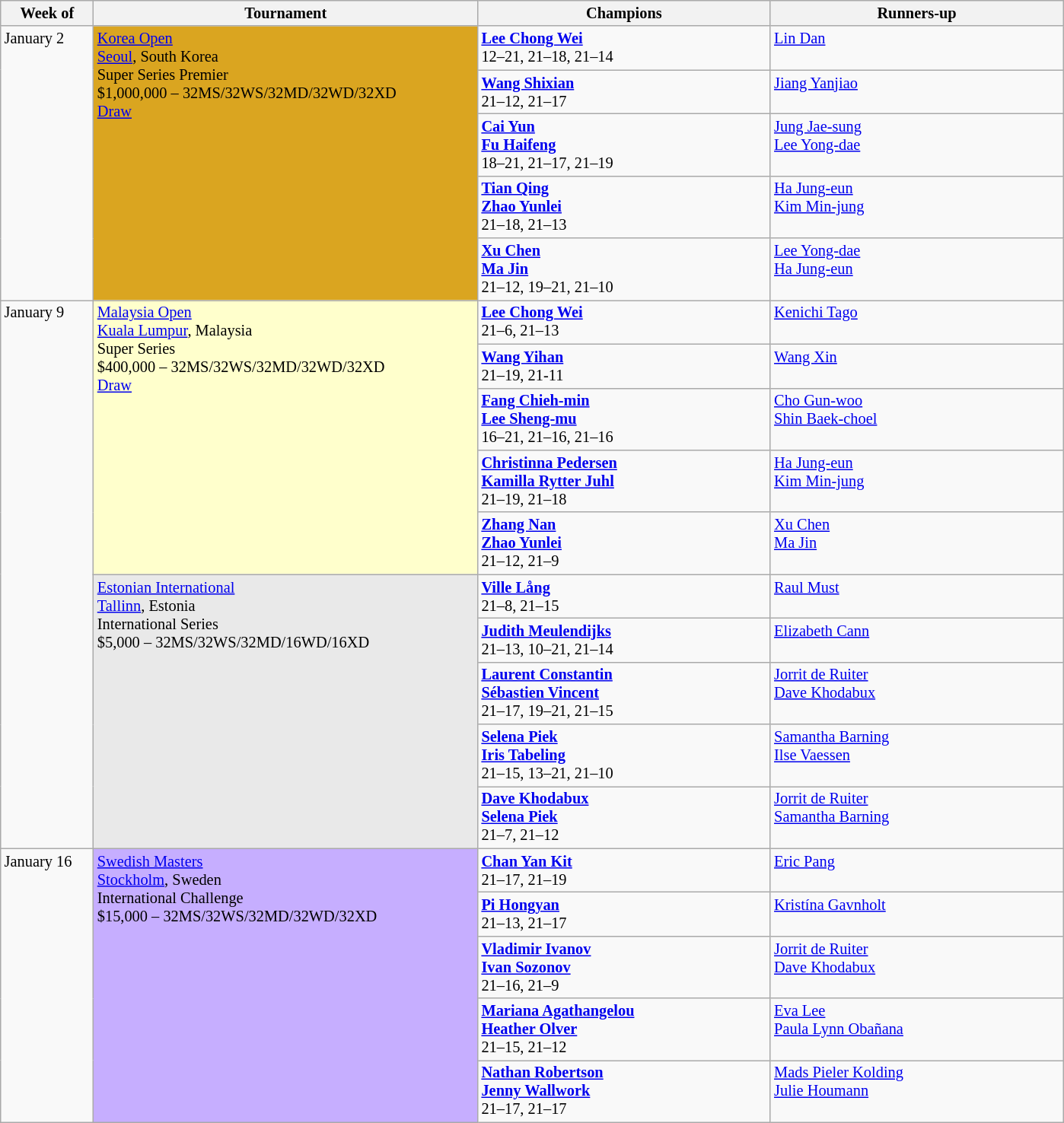<table class=wikitable style=font-size:85%>
<tr>
<th width=75>Week of</th>
<th width=330>Tournament</th>
<th width=250>Champions</th>
<th width=250>Runners-up</th>
</tr>
<tr valign=top>
<td rowspan=5>January 2</td>
<td style="background:#DAA520;" rowspan="5"><a href='#'>Korea Open</a><br><a href='#'>Seoul</a>, South Korea<br>Super Series Premier<br>$1,000,000 – 32MS/32WS/32MD/32WD/32XD<br><a href='#'>Draw</a></td>
<td> <strong><a href='#'>Lee Chong Wei</a></strong><br>12–21, 21–18, 21–14</td>
<td> <a href='#'>Lin Dan</a></td>
</tr>
<tr valign=top>
<td> <strong><a href='#'>Wang Shixian</a></strong><br>21–12, 21–17</td>
<td> <a href='#'>Jiang Yanjiao</a></td>
</tr>
<tr valign=top>
<td> <strong><a href='#'>Cai Yun</a></strong><br> <strong><a href='#'>Fu Haifeng</a></strong><br>18–21, 21–17, 21–19</td>
<td> <a href='#'>Jung Jae-sung</a><br> <a href='#'>Lee Yong-dae</a></td>
</tr>
<tr valign=top>
<td> <strong><a href='#'>Tian Qing</a></strong><br> <strong><a href='#'>Zhao Yunlei</a></strong><br>21–18, 21–13</td>
<td> <a href='#'>Ha Jung-eun</a><br> <a href='#'>Kim Min-jung</a></td>
</tr>
<tr valign=top>
<td> <strong><a href='#'>Xu Chen</a><br> <a href='#'>Ma Jin</a></strong><br>21–12, 19–21, 21–10</td>
<td> <a href='#'>Lee Yong-dae</a><br> <a href='#'>Ha Jung-eun</a></td>
</tr>
<tr valign=top>
<td rowspan=10>January 9</td>
<td style="background:#ffffcc;" rowspan="5"><a href='#'>Malaysia Open</a><br><a href='#'>Kuala Lumpur</a>, Malaysia<br>Super Series <br>$400,000 – 32MS/32WS/32MD/32WD/32XD<br><a href='#'>Draw</a></td>
<td> <strong><a href='#'>Lee Chong Wei</a></strong><br>21–6, 21–13</td>
<td> <a href='#'>Kenichi Tago</a></td>
</tr>
<tr valign=top>
<td> <strong><a href='#'>Wang Yihan</a></strong><br>21–19, 21-11</td>
<td> <a href='#'>Wang Xin</a></td>
</tr>
<tr valign=top>
<td> <strong><a href='#'>Fang Chieh-min</a></strong><br> <strong><a href='#'>Lee Sheng-mu</a></strong><br>16–21, 21–16, 21–16</td>
<td> <a href='#'>Cho Gun-woo</a><br> <a href='#'>Shin Baek-choel</a></td>
</tr>
<tr valign=top>
<td> <strong><a href='#'>Christinna Pedersen</a></strong><br> <strong><a href='#'>Kamilla Rytter Juhl</a></strong><br>21–19, 21–18</td>
<td> <a href='#'>Ha Jung-eun</a><br> <a href='#'>Kim Min-jung</a></td>
</tr>
<tr valign=top>
<td> <strong><a href='#'>Zhang Nan</a></strong><br> <strong><a href='#'>Zhao Yunlei</a></strong><br>21–12, 21–9</td>
<td> <a href='#'>Xu Chen</a><br> <a href='#'>Ma Jin</a></td>
</tr>
<tr valign=top>
<td style="background:#E9E9E9;" rowspan="5"><a href='#'>Estonian International</a><br><a href='#'>Tallinn</a>, Estonia<br>International Series<br>$5,000 – 32MS/32WS/32MD/16WD/16XD</td>
<td> <strong><a href='#'>Ville Lång</a></strong><br>21–8, 21–15</td>
<td> <a href='#'>Raul Must</a></td>
</tr>
<tr valign=top>
<td> <strong><a href='#'>Judith Meulendijks</a></strong><br>21–13, 10–21, 21–14</td>
<td> <a href='#'>Elizabeth Cann</a></td>
</tr>
<tr valign=top>
<td> <strong><a href='#'>Laurent Constantin</a></strong><br> <strong><a href='#'>Sébastien Vincent</a></strong><br>21–17, 19–21, 21–15</td>
<td> <a href='#'>Jorrit de Ruiter</a><br> <a href='#'>Dave Khodabux</a></td>
</tr>
<tr valign=top>
<td> <strong><a href='#'>Selena Piek</a></strong><br> <strong><a href='#'>Iris Tabeling</a></strong><br>21–15, 13–21, 21–10</td>
<td> <a href='#'>Samantha Barning</a><br> <a href='#'>Ilse Vaessen</a></td>
</tr>
<tr valign=top>
<td> <strong><a href='#'>Dave Khodabux</a></strong><br> <strong><a href='#'>Selena Piek</a></strong><br>21–7, 21–12</td>
<td> <a href='#'>Jorrit de Ruiter</a><br> <a href='#'>Samantha Barning</a></td>
</tr>
<tr valign=top>
<td rowspan=10>January 16</td>
<td style="background:#C6AEFF;" rowspan="5"><a href='#'>Swedish Masters</a><br><a href='#'>Stockholm</a>, Sweden<br>International Challenge<br>$15,000 – 32MS/32WS/32MD/32WD/32XD</td>
<td> <strong><a href='#'>Chan Yan Kit</a></strong><br>21–17, 21–19</td>
<td> <a href='#'>Eric Pang</a></td>
</tr>
<tr valign=top>
<td> <strong><a href='#'>Pi Hongyan</a></strong><br>21–13, 21–17</td>
<td> <a href='#'>Kristína Gavnholt</a></td>
</tr>
<tr valign=top>
<td> <strong><a href='#'>Vladimir Ivanov</a></strong><br> <strong><a href='#'>Ivan Sozonov</a></strong><br>21–16, 21–9</td>
<td> <a href='#'>Jorrit de Ruiter</a><br> <a href='#'>Dave Khodabux</a></td>
</tr>
<tr valign=top>
<td> <strong><a href='#'>Mariana Agathangelou</a></strong><br> <strong><a href='#'>Heather Olver</a></strong><br>21–15, 21–12</td>
<td> <a href='#'>Eva Lee</a><br> <a href='#'>Paula Lynn Obañana</a></td>
</tr>
<tr valign=top>
<td> <strong><a href='#'>Nathan Robertson</a></strong><br> <strong><a href='#'>Jenny Wallwork</a></strong><br>21–17, 21–17</td>
<td> <a href='#'>Mads Pieler Kolding</a><br> <a href='#'>Julie Houmann</a></td>
</tr>
</table>
